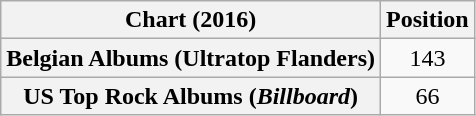<table class="wikitable sortable plainrowheaders" style="text-align:center">
<tr>
<th scope="col">Chart (2016)</th>
<th scope="col">Position</th>
</tr>
<tr>
<th scope="row">Belgian Albums (Ultratop Flanders)</th>
<td>143</td>
</tr>
<tr>
<th scope="row">US Top Rock Albums (<em>Billboard</em>)</th>
<td>66</td>
</tr>
</table>
